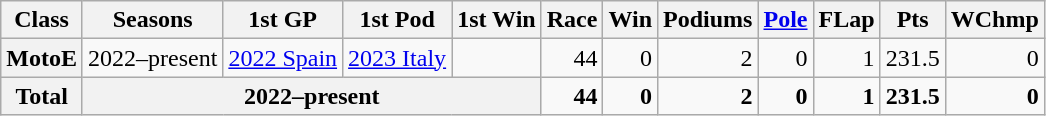<table class="wikitable" style=text-align:right>
<tr>
<th>Class</th>
<th>Seasons</th>
<th>1st GP</th>
<th>1st Pod</th>
<th>1st Win</th>
<th>Race</th>
<th>Win</th>
<th>Podiums</th>
<th><a href='#'>Pole</a></th>
<th>FLap</th>
<th>Pts</th>
<th>WChmp</th>
</tr>
<tr>
<th>MotoE</th>
<td>2022–present</td>
<td align="center"><a href='#'>2022 Spain</a></td>
<td align="center"><a href='#'>2023 Italy</a></td>
<td align="center"></td>
<td>44</td>
<td>0</td>
<td>2</td>
<td>0</td>
<td>1</td>
<td>231.5</td>
<td>0</td>
</tr>
<tr>
<th>Total</th>
<th colspan=4>2022–present</th>
<td><strong>44</strong></td>
<td><strong>0</strong></td>
<td><strong>2</strong></td>
<td><strong>0</strong></td>
<td><strong>1</strong></td>
<td><strong>231.5</strong></td>
<td><strong>0</strong></td>
</tr>
</table>
